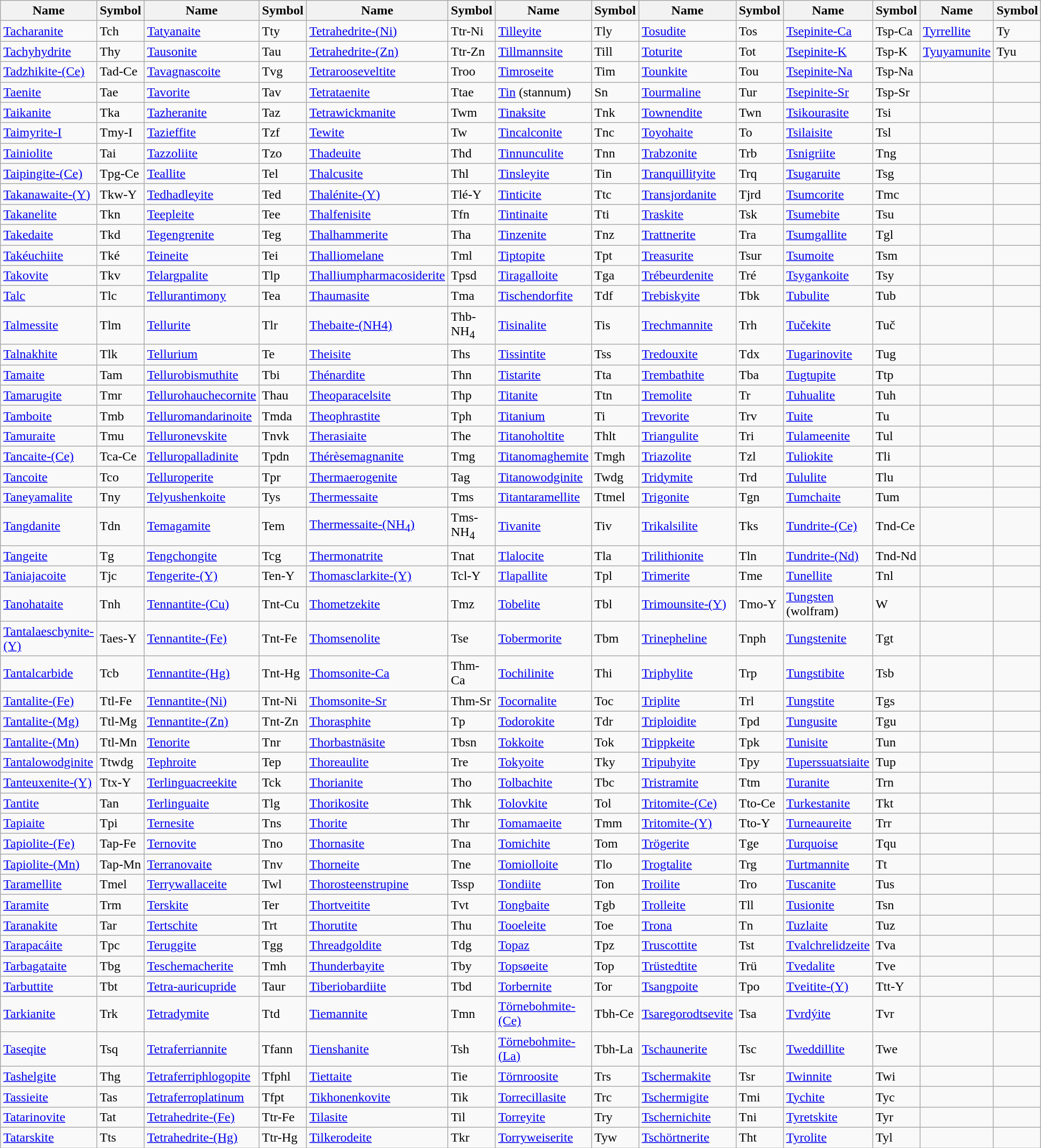<table class="wikitable">
<tr>
<th>Name</th>
<th>Symbol</th>
<th>Name</th>
<th>Symbol</th>
<th>Name</th>
<th>Symbol</th>
<th>Name</th>
<th>Symbol</th>
<th>Name</th>
<th>Symbol</th>
<th>Name</th>
<th>Symbol</th>
<th>Name</th>
<th>Symbol</th>
</tr>
<tr>
<td><a href='#'>Tacharanite</a></td>
<td>Tch</td>
<td><a href='#'>Tatyanaite</a></td>
<td>Tty</td>
<td><a href='#'>Tetrahedrite-(Ni)</a></td>
<td>Ttr-Ni</td>
<td><a href='#'>Tilleyite</a></td>
<td>Tly</td>
<td><a href='#'>Tosudite</a></td>
<td>Tos</td>
<td><a href='#'>Tsepinite-Ca</a></td>
<td>Tsp-Ca</td>
<td><a href='#'>Tyrrellite</a></td>
<td>Ty</td>
</tr>
<tr>
<td><a href='#'>Tachyhydrite</a></td>
<td>Thy</td>
<td><a href='#'>Tausonite</a></td>
<td>Tau</td>
<td><a href='#'>Tetrahedrite-(Zn)</a></td>
<td>Ttr-Zn</td>
<td><a href='#'>Tillmannsite</a></td>
<td>Till</td>
<td><a href='#'>Toturite</a></td>
<td>Tot</td>
<td><a href='#'>Tsepinite-K</a></td>
<td>Tsp-K</td>
<td><a href='#'>Tyuyamunite</a></td>
<td>Tyu</td>
</tr>
<tr>
<td><a href='#'>Tadzhikite-(Ce)</a></td>
<td>Tad-Ce</td>
<td><a href='#'>Tavagnascoite</a></td>
<td>Tvg</td>
<td><a href='#'>Tetrarooseveltite</a></td>
<td>Troo</td>
<td><a href='#'>Timroseite</a></td>
<td>Tim</td>
<td><a href='#'>Tounkite</a></td>
<td>Tou</td>
<td><a href='#'>Tsepinite-Na</a></td>
<td>Tsp-Na</td>
<td></td>
<td></td>
</tr>
<tr>
<td><a href='#'>Taenite</a></td>
<td>Tae</td>
<td><a href='#'>Tavorite</a></td>
<td>Tav</td>
<td><a href='#'>Tetrataenite</a></td>
<td>Ttae</td>
<td><a href='#'>Tin</a> (stannum)</td>
<td>Sn</td>
<td><a href='#'>Tourmaline</a></td>
<td>Tur</td>
<td><a href='#'>Tsepinite-Sr</a></td>
<td>Tsp-Sr</td>
<td></td>
<td></td>
</tr>
<tr>
<td><a href='#'>Taikanite</a></td>
<td>Tka</td>
<td><a href='#'>Tazheranite</a></td>
<td>Taz</td>
<td><a href='#'>Tetrawickmanite</a></td>
<td>Twm</td>
<td><a href='#'>Tinaksite</a></td>
<td>Tnk</td>
<td><a href='#'>Townendite</a></td>
<td>Twn</td>
<td><a href='#'>Tsikourasite</a></td>
<td>Tsi</td>
<td></td>
<td></td>
</tr>
<tr>
<td><a href='#'>Taimyrite-I</a></td>
<td>Tmy-I</td>
<td><a href='#'>Tazieffite</a></td>
<td>Tzf</td>
<td><a href='#'>Tewite</a></td>
<td>Tw</td>
<td><a href='#'>Tincalconite</a></td>
<td>Tnc</td>
<td><a href='#'>Toyohaite</a></td>
<td>To</td>
<td><a href='#'>Tsilaisite</a></td>
<td>Tsl</td>
<td></td>
<td></td>
</tr>
<tr>
<td><a href='#'>Tainiolite</a></td>
<td>Tai</td>
<td><a href='#'>Tazzoliite</a></td>
<td>Tzo</td>
<td><a href='#'>Thadeuite</a></td>
<td>Thd</td>
<td><a href='#'>Tinnunculite</a></td>
<td>Tnn</td>
<td><a href='#'>Trabzonite</a></td>
<td>Trb</td>
<td><a href='#'>Tsnigriite</a></td>
<td>Tng</td>
<td></td>
<td></td>
</tr>
<tr>
<td><a href='#'>Taipingite-(Ce)</a></td>
<td>Tpg-Ce</td>
<td><a href='#'>Teallite</a></td>
<td>Tel</td>
<td><a href='#'>Thalcusite</a></td>
<td>Thl</td>
<td><a href='#'>Tinsleyite</a></td>
<td>Tin</td>
<td><a href='#'>Tranquillityite</a></td>
<td>Trq</td>
<td><a href='#'>Tsugaruite</a></td>
<td>Tsg</td>
<td></td>
<td></td>
</tr>
<tr>
<td><a href='#'>Takanawaite-(Y)</a></td>
<td>Tkw-Y</td>
<td><a href='#'>Tedhadleyite</a></td>
<td>Ted</td>
<td><a href='#'>Thalénite-(Y)</a></td>
<td>Tlé-Y</td>
<td><a href='#'>Tinticite</a></td>
<td>Ttc</td>
<td><a href='#'>Transjordanite</a></td>
<td>Tjrd</td>
<td><a href='#'>Tsumcorite</a></td>
<td>Tmc</td>
<td></td>
<td></td>
</tr>
<tr>
<td><a href='#'>Takanelite</a></td>
<td>Tkn</td>
<td><a href='#'>Teepleite</a></td>
<td>Tee</td>
<td><a href='#'>Thalfenisite</a></td>
<td>Tfn</td>
<td><a href='#'>Tintinaite</a></td>
<td>Tti</td>
<td><a href='#'>Traskite</a></td>
<td>Tsk</td>
<td><a href='#'>Tsumebite</a></td>
<td>Tsu</td>
<td></td>
<td></td>
</tr>
<tr>
<td><a href='#'>Takedaite</a></td>
<td>Tkd</td>
<td><a href='#'>Tegengrenite</a></td>
<td>Teg</td>
<td><a href='#'>Thalhammerite</a></td>
<td>Tha</td>
<td><a href='#'>Tinzenite</a></td>
<td>Tnz</td>
<td><a href='#'>Trattnerite</a></td>
<td>Tra</td>
<td><a href='#'>Tsumgallite</a></td>
<td>Tgl</td>
<td></td>
<td></td>
</tr>
<tr>
<td><a href='#'>Takéuchiite</a></td>
<td>Tké</td>
<td><a href='#'>Teineite</a></td>
<td>Tei</td>
<td><a href='#'>Thalliomelane</a></td>
<td>Tml</td>
<td><a href='#'>Tiptopite</a></td>
<td>Tpt</td>
<td><a href='#'>Treasurite</a></td>
<td>Tsur</td>
<td><a href='#'>Tsumoite</a></td>
<td>Tsm</td>
<td></td>
<td></td>
</tr>
<tr>
<td><a href='#'>Takovite</a></td>
<td>Tkv</td>
<td><a href='#'>Telargpalite</a></td>
<td>Tlp</td>
<td><a href='#'>Thalliumpharmacosiderite</a></td>
<td>Tpsd</td>
<td><a href='#'>Tiragalloite</a></td>
<td>Tga</td>
<td><a href='#'>Trébeurdenite</a></td>
<td>Tré</td>
<td><a href='#'>Tsygankoite</a></td>
<td>Tsy</td>
<td></td>
<td></td>
</tr>
<tr>
<td><a href='#'>Talc</a></td>
<td>Tlc</td>
<td><a href='#'>Tellurantimony</a></td>
<td>Tea</td>
<td><a href='#'>Thaumasite</a></td>
<td>Tma</td>
<td><a href='#'>Tischendorfite</a></td>
<td>Tdf</td>
<td><a href='#'>Trebiskyite</a></td>
<td>Tbk</td>
<td><a href='#'>Tubulite</a></td>
<td>Tub</td>
<td></td>
<td></td>
</tr>
<tr>
<td><a href='#'>Talmessite</a></td>
<td>Tlm</td>
<td><a href='#'>Tellurite</a></td>
<td>Tlr</td>
<td><a href='#'>Thebaite-(NH4)</a></td>
<td>Thb-NH<sub>4</sub></td>
<td><a href='#'>Tisinalite</a></td>
<td>Tis</td>
<td><a href='#'>Trechmannite</a></td>
<td>Trh</td>
<td><a href='#'>Tučekite</a></td>
<td>Tuč</td>
<td></td>
<td></td>
</tr>
<tr>
<td><a href='#'>Talnakhite</a></td>
<td>Tlk</td>
<td><a href='#'>Tellurium</a></td>
<td>Te</td>
<td><a href='#'>Theisite</a></td>
<td>Ths</td>
<td><a href='#'>Tissintite</a></td>
<td>Tss</td>
<td><a href='#'>Tredouxite</a></td>
<td>Tdx</td>
<td><a href='#'>Tugarinovite</a></td>
<td>Tug</td>
<td></td>
<td></td>
</tr>
<tr>
<td><a href='#'>Tamaite</a></td>
<td>Tam</td>
<td><a href='#'>Tellurobismuthite</a></td>
<td>Tbi</td>
<td><a href='#'>Thénardite</a></td>
<td>Thn</td>
<td><a href='#'>Tistarite</a></td>
<td>Tta</td>
<td><a href='#'>Trembathite</a></td>
<td>Tba</td>
<td><a href='#'>Tugtupite</a></td>
<td>Ttp</td>
<td></td>
<td></td>
</tr>
<tr>
<td><a href='#'>Tamarugite</a></td>
<td>Tmr</td>
<td><a href='#'>Tellurohauchecornite</a></td>
<td>Thau</td>
<td><a href='#'>Theoparacelsite</a></td>
<td>Thp</td>
<td><a href='#'>Titanite</a></td>
<td>Ttn</td>
<td><a href='#'>Tremolite</a></td>
<td>Tr</td>
<td><a href='#'>Tuhualite</a></td>
<td>Tuh</td>
<td></td>
<td></td>
</tr>
<tr>
<td><a href='#'>Tamboite</a></td>
<td>Tmb</td>
<td><a href='#'>Telluromandarinoite</a></td>
<td>Tmda</td>
<td><a href='#'>Theophrastite</a></td>
<td>Tph</td>
<td><a href='#'>Titanium</a></td>
<td>Ti</td>
<td><a href='#'>Trevorite</a></td>
<td>Trv</td>
<td><a href='#'>Tuite</a></td>
<td>Tu</td>
<td></td>
<td></td>
</tr>
<tr>
<td><a href='#'>Tamuraite</a></td>
<td>Tmu</td>
<td><a href='#'>Telluronevskite</a></td>
<td>Tnvk</td>
<td><a href='#'>Therasiaite</a></td>
<td>The</td>
<td><a href='#'>Titanoholtite</a></td>
<td>Thlt</td>
<td><a href='#'>Triangulite</a></td>
<td>Tri</td>
<td><a href='#'>Tulameenite</a></td>
<td>Tul</td>
<td></td>
<td></td>
</tr>
<tr>
<td><a href='#'>Tancaite-(Ce)</a></td>
<td>Tca-Ce</td>
<td><a href='#'>Telluropalladinite</a></td>
<td>Tpdn</td>
<td><a href='#'>Thérèsemagnanite</a></td>
<td>Tmg</td>
<td><a href='#'>Titanomaghemite</a></td>
<td>Tmgh</td>
<td><a href='#'>Triazolite</a></td>
<td>Tzl</td>
<td><a href='#'>Tuliokite</a></td>
<td>Tli</td>
<td></td>
<td></td>
</tr>
<tr>
<td><a href='#'>Tancoite</a></td>
<td>Tco</td>
<td><a href='#'>Telluroperite</a></td>
<td>Tpr</td>
<td><a href='#'>Thermaerogenite</a></td>
<td>Tag</td>
<td><a href='#'>Titanowodginite</a></td>
<td>Twdg</td>
<td><a href='#'>Tridymite</a></td>
<td>Trd</td>
<td><a href='#'>Tululite</a></td>
<td>Tlu</td>
<td></td>
<td></td>
</tr>
<tr>
<td><a href='#'>Taneyamalite</a></td>
<td>Tny</td>
<td><a href='#'>Telyushenkoite</a></td>
<td>Tys</td>
<td><a href='#'>Thermessaite</a></td>
<td>Tms</td>
<td><a href='#'>Titantaramellite</a></td>
<td>Ttmel</td>
<td><a href='#'>Trigonite</a></td>
<td>Tgn</td>
<td><a href='#'>Tumchaite</a></td>
<td>Tum</td>
<td></td>
<td></td>
</tr>
<tr>
<td><a href='#'>Tangdanite</a></td>
<td>Tdn</td>
<td><a href='#'>Temagamite</a></td>
<td>Tem</td>
<td><a href='#'>Thermessaite-(NH<sub>4</sub>)</a></td>
<td>Tms-NH<sub>4</sub></td>
<td><a href='#'>Tivanite</a></td>
<td>Tiv</td>
<td><a href='#'>Trikalsilite</a></td>
<td>Tks</td>
<td><a href='#'>Tundrite-(Ce)</a></td>
<td>Tnd-Ce</td>
<td></td>
<td></td>
</tr>
<tr>
<td><a href='#'>Tangeite</a></td>
<td>Tg</td>
<td><a href='#'>Tengchongite</a></td>
<td>Tcg</td>
<td><a href='#'>Thermonatrite</a></td>
<td>Tnat</td>
<td><a href='#'>Tlalocite</a></td>
<td>Tla</td>
<td><a href='#'>Trilithionite</a></td>
<td>Tln</td>
<td><a href='#'>Tundrite-(Nd)</a></td>
<td>Tnd-Nd</td>
<td></td>
<td></td>
</tr>
<tr>
<td><a href='#'>Taniajacoite</a></td>
<td>Tjc</td>
<td><a href='#'>Tengerite-(Y)</a></td>
<td>Ten-Y</td>
<td><a href='#'>Thomasclarkite-(Y)</a></td>
<td>Tcl-Y</td>
<td><a href='#'>Tlapallite</a></td>
<td>Tpl</td>
<td><a href='#'>Trimerite</a></td>
<td>Tme</td>
<td><a href='#'>Tunellite</a></td>
<td>Tnl</td>
<td></td>
<td></td>
</tr>
<tr>
<td><a href='#'>Tanohataite</a></td>
<td>Tnh</td>
<td><a href='#'>Tennantite-(Cu)</a></td>
<td>Tnt-Cu</td>
<td><a href='#'>Thometzekite</a></td>
<td>Tmz</td>
<td><a href='#'>Tobelite</a></td>
<td>Tbl</td>
<td><a href='#'>Trimounsite-(Y)</a></td>
<td>Tmo-Y</td>
<td><a href='#'>Tungsten</a> (wolfram)</td>
<td>W</td>
<td></td>
<td></td>
</tr>
<tr>
<td><a href='#'>Tantalaeschynite-(Y)</a></td>
<td>Taes-Y</td>
<td><a href='#'>Tennantite-(Fe)</a></td>
<td>Tnt-Fe</td>
<td><a href='#'>Thomsenolite</a></td>
<td>Tse</td>
<td><a href='#'>Tobermorite</a></td>
<td>Tbm</td>
<td><a href='#'>Trinepheline</a></td>
<td>Tnph</td>
<td><a href='#'>Tungstenite</a></td>
<td>Tgt</td>
<td></td>
<td></td>
</tr>
<tr>
<td><a href='#'>Tantalcarbide</a></td>
<td>Tcb</td>
<td><a href='#'>Tennantite-(Hg)</a></td>
<td>Tnt-Hg</td>
<td><a href='#'>Thomsonite-Ca</a></td>
<td>Thm-Ca</td>
<td><a href='#'>Tochilinite</a></td>
<td>Thi</td>
<td><a href='#'>Triphylite</a></td>
<td>Trp</td>
<td><a href='#'>Tungstibite</a></td>
<td>Tsb</td>
<td></td>
<td></td>
</tr>
<tr>
<td><a href='#'>Tantalite-(Fe)</a></td>
<td>Ttl-Fe</td>
<td><a href='#'>Tennantite-(Ni)</a></td>
<td>Tnt-Ni</td>
<td><a href='#'>Thomsonite-Sr</a></td>
<td>Thm-Sr</td>
<td><a href='#'>Tocornalite</a></td>
<td>Toc</td>
<td><a href='#'>Triplite</a></td>
<td>Trl</td>
<td><a href='#'>Tungstite</a></td>
<td>Tgs</td>
<td></td>
<td></td>
</tr>
<tr>
<td><a href='#'>Tantalite-(Mg)</a></td>
<td>Ttl-Mg</td>
<td><a href='#'>Tennantite-(Zn)</a></td>
<td>Tnt-Zn</td>
<td><a href='#'>Thorasphite</a></td>
<td>Tp</td>
<td><a href='#'>Todorokite</a></td>
<td>Tdr</td>
<td><a href='#'>Triploidite</a></td>
<td>Tpd</td>
<td><a href='#'>Tungusite</a></td>
<td>Tgu</td>
<td></td>
<td></td>
</tr>
<tr>
<td><a href='#'>Tantalite-(Mn)</a></td>
<td>Ttl-Mn</td>
<td><a href='#'>Tenorite</a></td>
<td>Tnr</td>
<td><a href='#'>Thorbastnäsite</a></td>
<td>Tbsn</td>
<td><a href='#'>Tokkoite</a></td>
<td>Tok</td>
<td><a href='#'>Trippkeite</a></td>
<td>Tpk</td>
<td><a href='#'>Tunisite</a></td>
<td>Tun</td>
<td></td>
<td></td>
</tr>
<tr>
<td><a href='#'>Tantalowodginite</a></td>
<td>Ttwdg</td>
<td><a href='#'>Tephroite</a></td>
<td>Tep</td>
<td><a href='#'>Thoreaulite</a></td>
<td>Tre</td>
<td><a href='#'>Tokyoite</a></td>
<td>Tky</td>
<td><a href='#'>Tripuhyite</a></td>
<td>Tpy</td>
<td><a href='#'>Tuperssuatsiaite</a></td>
<td>Tup</td>
<td></td>
<td></td>
</tr>
<tr>
<td><a href='#'>Tanteuxenite-(Y)</a></td>
<td>Ttx-Y</td>
<td><a href='#'>Terlinguacreekite</a></td>
<td>Tck</td>
<td><a href='#'>Thorianite</a></td>
<td>Tho</td>
<td><a href='#'>Tolbachite</a></td>
<td>Tbc</td>
<td><a href='#'>Tristramite</a></td>
<td>Ttm</td>
<td><a href='#'>Turanite</a></td>
<td>Trn</td>
<td></td>
<td></td>
</tr>
<tr>
<td><a href='#'>Tantite</a></td>
<td>Tan</td>
<td><a href='#'>Terlinguaite</a></td>
<td>Tlg</td>
<td><a href='#'>Thorikosite</a></td>
<td>Thk</td>
<td><a href='#'>Tolovkite</a></td>
<td>Tol</td>
<td><a href='#'>Tritomite-(Ce)</a></td>
<td>Tto-Ce</td>
<td><a href='#'>Turkestanite</a></td>
<td>Tkt</td>
<td></td>
<td></td>
</tr>
<tr>
<td><a href='#'>Tapiaite</a></td>
<td>Tpi</td>
<td><a href='#'>Ternesite</a></td>
<td>Tns</td>
<td><a href='#'>Thorite</a></td>
<td>Thr</td>
<td><a href='#'>Tomamaeite</a></td>
<td>Tmm</td>
<td><a href='#'>Tritomite-(Y)</a></td>
<td>Tto-Y</td>
<td><a href='#'>Turneaureite</a></td>
<td>Trr</td>
<td></td>
<td></td>
</tr>
<tr>
<td><a href='#'>Tapiolite-(Fe)</a></td>
<td>Tap-Fe</td>
<td><a href='#'>Ternovite</a></td>
<td>Tno</td>
<td><a href='#'>Thornasite</a></td>
<td>Tna</td>
<td><a href='#'>Tomichite</a></td>
<td>Tom</td>
<td><a href='#'>Trögerite</a></td>
<td>Tge</td>
<td><a href='#'>Turquoise</a></td>
<td>Tqu</td>
<td></td>
<td></td>
</tr>
<tr>
<td><a href='#'>Tapiolite-(Mn)</a></td>
<td>Tap-Mn</td>
<td><a href='#'>Terranovaite</a></td>
<td>Tnv</td>
<td><a href='#'>Thorneite</a></td>
<td>Tne</td>
<td><a href='#'>Tomiolloite</a></td>
<td>Tlo</td>
<td><a href='#'>Trogtalite</a></td>
<td>Trg</td>
<td><a href='#'>Turtmannite</a></td>
<td>Tt</td>
<td></td>
<td></td>
</tr>
<tr>
<td><a href='#'>Taramellite</a></td>
<td>Tmel</td>
<td><a href='#'>Terrywallaceite</a></td>
<td>Twl</td>
<td><a href='#'>Thorosteenstrupine</a></td>
<td>Tssp</td>
<td><a href='#'>Tondiite</a></td>
<td>Ton</td>
<td><a href='#'>Troilite</a></td>
<td>Tro</td>
<td><a href='#'>Tuscanite</a></td>
<td>Tus</td>
<td></td>
<td></td>
</tr>
<tr>
<td><a href='#'>Taramite</a></td>
<td>Trm</td>
<td><a href='#'>Terskite</a></td>
<td>Ter</td>
<td><a href='#'>Thortveitite</a></td>
<td>Tvt</td>
<td><a href='#'>Tongbaite</a></td>
<td>Tgb</td>
<td><a href='#'>Trolleite</a></td>
<td>Tll</td>
<td><a href='#'>Tusionite</a></td>
<td>Tsn</td>
<td></td>
<td></td>
</tr>
<tr>
<td><a href='#'>Taranakite</a></td>
<td>Tar</td>
<td><a href='#'>Tertschite</a></td>
<td>Trt</td>
<td><a href='#'>Thorutite</a></td>
<td>Thu</td>
<td><a href='#'>Tooeleite</a></td>
<td>Toe</td>
<td><a href='#'>Trona</a></td>
<td>Tn</td>
<td><a href='#'>Tuzlaite</a></td>
<td>Tuz</td>
<td></td>
<td></td>
</tr>
<tr>
<td><a href='#'>Tarapacáite</a></td>
<td>Tpc</td>
<td><a href='#'>Teruggite</a></td>
<td>Tgg</td>
<td><a href='#'>Threadgoldite</a></td>
<td>Tdg</td>
<td><a href='#'>Topaz</a></td>
<td>Tpz</td>
<td><a href='#'>Truscottite</a></td>
<td>Tst</td>
<td><a href='#'>Tvalchrelidzeite</a></td>
<td>Tva</td>
<td></td>
<td></td>
</tr>
<tr>
<td><a href='#'>Tarbagataite</a></td>
<td>Tbg</td>
<td><a href='#'>Teschemacherite</a></td>
<td>Tmh</td>
<td><a href='#'>Thunderbayite</a></td>
<td>Tby</td>
<td><a href='#'>Topsøeite</a></td>
<td>Top</td>
<td><a href='#'>Trüstedtite</a></td>
<td>Trü</td>
<td><a href='#'>Tvedalite</a></td>
<td>Tve</td>
<td></td>
<td></td>
</tr>
<tr>
<td><a href='#'>Tarbuttite</a></td>
<td>Tbt</td>
<td><a href='#'>Tetra-auricupride</a></td>
<td>Taur</td>
<td><a href='#'>Tiberiobardiite</a></td>
<td>Tbd</td>
<td><a href='#'>Torbernite</a></td>
<td>Tor</td>
<td><a href='#'>Tsangpoite</a></td>
<td>Tpo</td>
<td><a href='#'>Tveitite-(Y)</a></td>
<td>Ttt-Y</td>
<td></td>
<td></td>
</tr>
<tr>
<td><a href='#'>Tarkianite</a></td>
<td>Trk</td>
<td><a href='#'>Tetradymite</a></td>
<td>Ttd</td>
<td><a href='#'>Tiemannite</a></td>
<td>Tmn</td>
<td><a href='#'>Törnebohmite-(Ce)</a></td>
<td>Tbh-Ce</td>
<td><a href='#'>Tsaregorodtsevite</a></td>
<td>Tsa</td>
<td><a href='#'>Tvrdýite</a></td>
<td>Tvr</td>
<td></td>
<td></td>
</tr>
<tr>
<td><a href='#'>Taseqite</a></td>
<td>Tsq</td>
<td><a href='#'>Tetraferriannite</a></td>
<td>Tfann</td>
<td><a href='#'>Tienshanite</a></td>
<td>Tsh</td>
<td><a href='#'>Törnebohmite-(La)</a></td>
<td>Tbh-La</td>
<td><a href='#'>Tschaunerite</a></td>
<td>Tsc</td>
<td><a href='#'>Tweddillite</a></td>
<td>Twe</td>
<td></td>
<td></td>
</tr>
<tr>
<td><a href='#'>Tashelgite</a></td>
<td>Thg</td>
<td><a href='#'>Tetraferriphlogopite</a></td>
<td>Tfphl</td>
<td><a href='#'>Tiettaite</a></td>
<td>Tie</td>
<td><a href='#'>Törnroosite</a></td>
<td>Trs</td>
<td><a href='#'>Tschermakite</a></td>
<td>Tsr</td>
<td><a href='#'>Twinnite</a></td>
<td>Twi</td>
<td></td>
<td></td>
</tr>
<tr>
<td><a href='#'>Tassieite</a></td>
<td>Tas</td>
<td><a href='#'>Tetraferroplatinum</a></td>
<td>Tfpt</td>
<td><a href='#'>Tikhonenkovite</a></td>
<td>Tik</td>
<td><a href='#'>Torrecillasite</a></td>
<td>Trc</td>
<td><a href='#'>Tschermigite</a></td>
<td>Tmi</td>
<td><a href='#'>Tychite</a></td>
<td>Tyc</td>
<td></td>
<td></td>
</tr>
<tr>
<td><a href='#'>Tatarinovite</a></td>
<td>Tat</td>
<td><a href='#'>Tetrahedrite-(Fe)</a></td>
<td>Ttr-Fe</td>
<td><a href='#'>Tilasite</a></td>
<td>Til</td>
<td><a href='#'>Torreyite</a></td>
<td>Try</td>
<td><a href='#'>Tschernichite</a></td>
<td>Tni</td>
<td><a href='#'>Tyretskite</a></td>
<td>Tyr</td>
<td></td>
<td></td>
</tr>
<tr>
<td><a href='#'>Tatarskite</a></td>
<td>Tts</td>
<td><a href='#'>Tetrahedrite-(Hg)</a></td>
<td>Ttr-Hg</td>
<td><a href='#'>Tilkerodeite</a></td>
<td>Tkr</td>
<td><a href='#'>Torryweiserite</a></td>
<td>Tyw</td>
<td><a href='#'>Tschörtnerite</a></td>
<td>Tht</td>
<td><a href='#'>Tyrolite</a></td>
<td>Tyl</td>
<td></td>
<td></td>
</tr>
</table>
